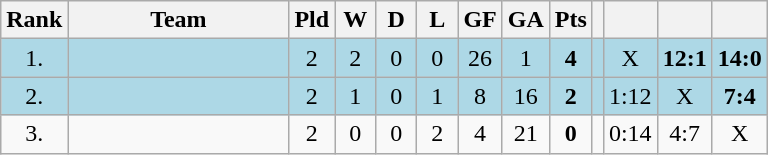<table class="wikitable">
<tr>
<th bgcolor="#efefef">Rank</th>
<th bgcolor="#efefef" width="140">Team</th>
<th bgcolor="#efefef" width="20">Pld</th>
<th bgcolor="#efefef" width="20">W</th>
<th bgcolor="#efefef" width="20">D</th>
<th bgcolor="#efefef" width="20">L</th>
<th bgcolor="#efefef" width="20">GF</th>
<th bgcolor="#efefef" width="20">GA</th>
<th bgcolor="#efefef" width="20">Pts</th>
<th bgcolor="#efefef"></th>
<th bgcolor="#efefef" width="25"></th>
<th bgcolor="#efefef" width="25"></th>
<th bgcolor="#efefef" width="25"></th>
</tr>
<tr align=center bgcolor=lightblue>
<td>1.</td>
<td align=left></td>
<td>2</td>
<td>2</td>
<td>0</td>
<td>0</td>
<td>26</td>
<td>1</td>
<td><strong>4</strong></td>
<td></td>
<td>X</td>
<td><strong>12:1</strong></td>
<td><strong>14:0</strong></td>
</tr>
<tr align=center bgcolor=lightblue>
<td>2.</td>
<td align=left></td>
<td>2</td>
<td>1</td>
<td>0</td>
<td>1</td>
<td>8</td>
<td>16</td>
<td><strong>2</strong></td>
<td></td>
<td>1:12</td>
<td>X</td>
<td><strong>7:4</strong></td>
</tr>
<tr align=center>
<td>3.</td>
<td align=left></td>
<td>2</td>
<td>0</td>
<td>0</td>
<td>2</td>
<td>4</td>
<td>21</td>
<td><strong>0</strong></td>
<td></td>
<td>0:14</td>
<td>4:7</td>
<td>X</td>
</tr>
</table>
